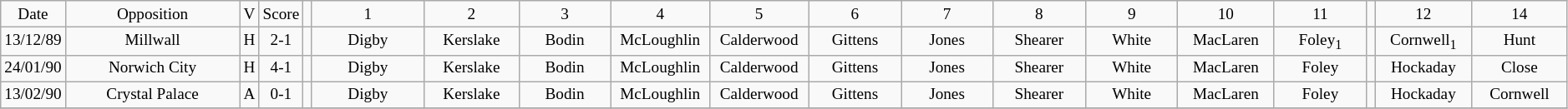<table class="wikitable" style="font-size: 80%; text-align: center;">
<tr style="text-align:center;">
<td style="width:10px; ">Date</td>
<td style="width:150px; ">Opposition</td>
<td style="width:5px; ">V</td>
<td style="width:5px; ">Score</td>
<td style="width:1px; text-align:center;"></td>
<td style="width:95px; ">1</td>
<td style="width:75px; ">2</td>
<td style="width:75px; ">3</td>
<td style="width:75px; ">4</td>
<td style="width:75px; ">5</td>
<td style="width:75px; ">6</td>
<td style="width:75px; ">7</td>
<td style="width:75px; ">8</td>
<td style="width:75px; ">9</td>
<td style="width:75px; ">10</td>
<td style="width:75px; ">11</td>
<td style="width:1px; text-align:center;"></td>
<td style="width:75px; ">12</td>
<td style="width:75px; ">14</td>
</tr>
<tr>
<td>13/12/89</td>
<td>Millwall</td>
<td>H</td>
<td>2-1</td>
<td></td>
<td>Digby</td>
<td>Kerslake</td>
<td>Bodin</td>
<td>McLoughlin</td>
<td>Calderwood</td>
<td>Gittens</td>
<td>Jones</td>
<td>Shearer</td>
<td>White</td>
<td>MacLaren</td>
<td>Foley<sub>1</sub></td>
<td></td>
<td>Cornwell<sub>1</sub></td>
<td>Hunt</td>
</tr>
<tr>
<td>24/01/90</td>
<td>Norwich City</td>
<td>H</td>
<td>4-1</td>
<td></td>
<td>Digby</td>
<td>Kerslake</td>
<td>Bodin</td>
<td>McLoughlin</td>
<td>Calderwood</td>
<td>Gittens</td>
<td>Jones</td>
<td>Shearer</td>
<td>White</td>
<td>MacLaren</td>
<td>Foley</td>
<td></td>
<td>Hockaday</td>
<td>Close</td>
</tr>
<tr>
<td>13/02/90</td>
<td>Crystal Palace</td>
<td>A</td>
<td>0-1</td>
<td></td>
<td>Digby</td>
<td>Kerslake</td>
<td>Bodin</td>
<td>McLoughlin</td>
<td>Calderwood</td>
<td>Gittens</td>
<td>Jones</td>
<td>Shearer</td>
<td>White</td>
<td>MacLaren</td>
<td>Foley</td>
<td></td>
<td>Hockaday</td>
<td>Cornwell</td>
</tr>
<tr>
</tr>
</table>
